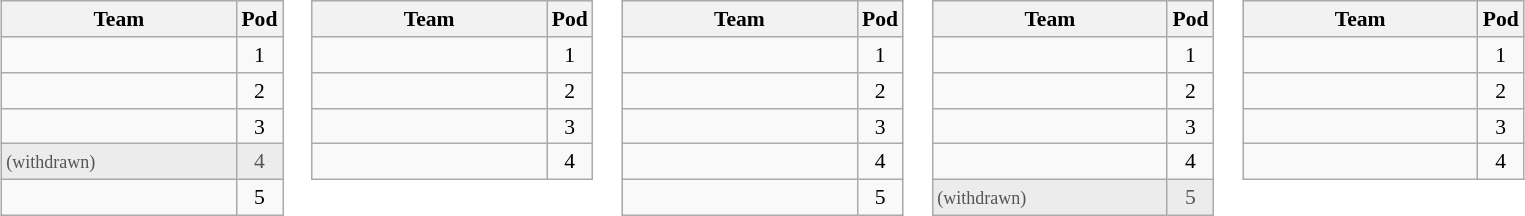<table>
<tr valign="top" style="font-size: 90%;">
<td><br><table class="wikitable">
<tr>
<th width="150">Team</th>
<th>Pod</th>
</tr>
<tr>
<td></td>
<td style="text-align:center;">1</td>
</tr>
<tr>
<td></td>
<td style="text-align:center;">2</td>
</tr>
<tr>
<td></td>
<td style="text-align:center;">3</td>
</tr>
<tr style="background:#ececec;color:#555;">
<td> <small>(withdrawn)</small></td>
<td style="text-align:center;">4</td>
</tr>
<tr>
<td></td>
<td style="text-align:center;">5</td>
</tr>
</table>
</td>
<td><br><table class="wikitable">
<tr>
<th width="150">Team</th>
<th>Pod</th>
</tr>
<tr>
<td></td>
<td style="text-align:center;">1</td>
</tr>
<tr>
<td></td>
<td style="text-align:center;">2</td>
</tr>
<tr>
<td></td>
<td style="text-align:center;">3</td>
</tr>
<tr>
<td></td>
<td style="text-align:center;">4</td>
</tr>
</table>
</td>
<td><br><table class="wikitable">
<tr>
<th width="150">Team</th>
<th>Pod</th>
</tr>
<tr>
<td></td>
<td style="text-align:center;">1</td>
</tr>
<tr>
<td></td>
<td style="text-align:center;">2</td>
</tr>
<tr>
<td></td>
<td style="text-align:center;">3</td>
</tr>
<tr>
<td></td>
<td style="text-align:center;">4</td>
</tr>
<tr>
<td></td>
<td style="text-align:center;">5</td>
</tr>
</table>
</td>
<td><br><table class="wikitable">
<tr>
<th width="150">Team</th>
<th>Pod</th>
</tr>
<tr>
<td></td>
<td style="text-align:center;">1</td>
</tr>
<tr>
<td></td>
<td style="text-align:center;">2</td>
</tr>
<tr>
<td></td>
<td style="text-align:center;">3</td>
</tr>
<tr>
<td></td>
<td style="text-align:center;">4</td>
</tr>
<tr style="background:#ececec;color:#555;">
<td> <small>(withdrawn)</small></td>
<td style="text-align:center;">5</td>
</tr>
</table>
</td>
<td><br><table class="wikitable">
<tr>
<th width="150">Team</th>
<th>Pod</th>
</tr>
<tr>
<td></td>
<td style="text-align:center;">1</td>
</tr>
<tr>
<td></td>
<td style="text-align:center;">2</td>
</tr>
<tr>
<td></td>
<td style="text-align:center;">3</td>
</tr>
<tr>
<td></td>
<td style="text-align:center;">4</td>
</tr>
</table>
</td>
</tr>
</table>
